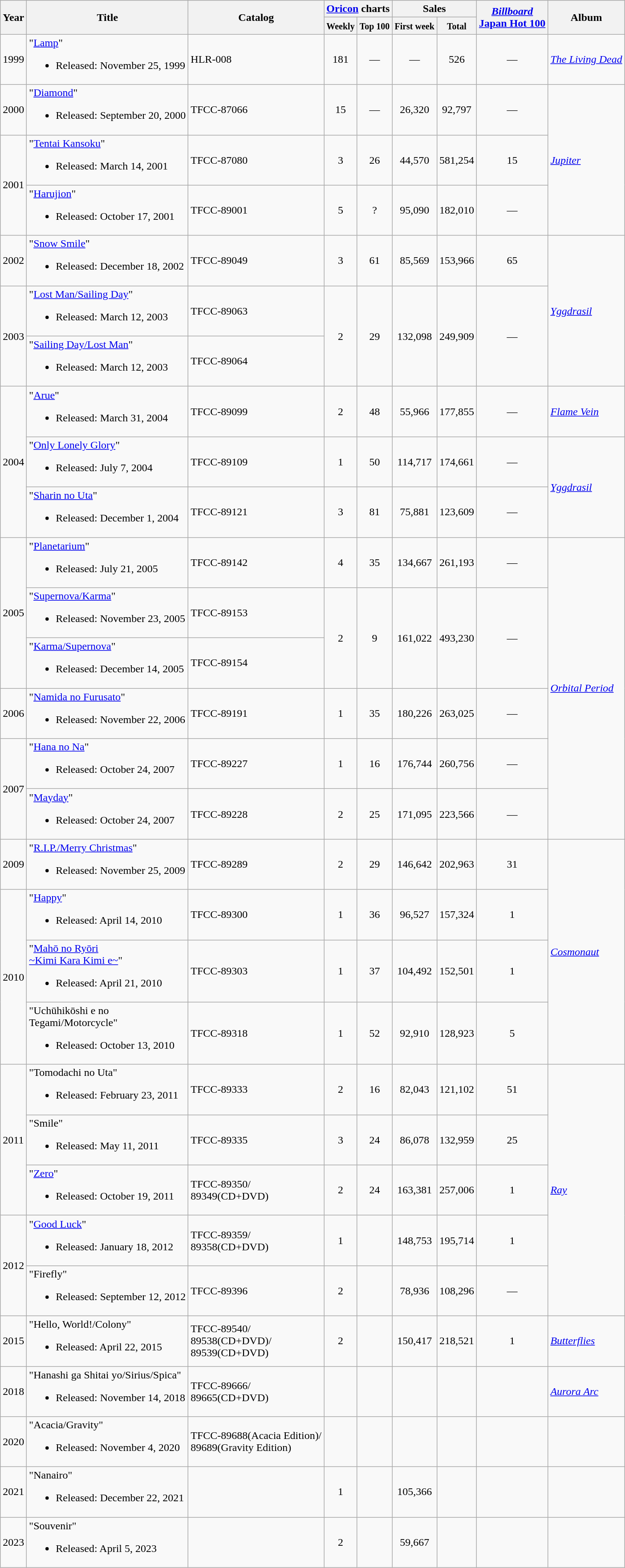<table class="wikitable">
<tr>
<th rowspan="2">Year</th>
<th rowspan="2">Title</th>
<th rowspan="2">Catalog</th>
<th colspan="2"><a href='#'>Oricon</a> charts</th>
<th Colspan="2">Sales</th>
<th rowspan="2"><a href='#'><em>Billboard</em><br>Japan Hot 100</a></th>
<th rowspan="2">Album</th>
</tr>
<tr>
<th><small>Weekly</small></th>
<th><small>Top 100</small></th>
<th><small>First week</small></th>
<th><small>Total</small></th>
</tr>
<tr>
<td>1999</td>
<td>"<a href='#'>Lamp</a>"<br><ul><li>Released: November 25, 1999</li></ul></td>
<td>HLR-008</td>
<td align="center">181</td>
<td align="center">—</td>
<td align="center">—</td>
<td align="center">526</td>
<td align="center">—</td>
<td><em><a href='#'>The Living Dead</a></em></td>
</tr>
<tr>
<td>2000</td>
<td>"<a href='#'>Diamond</a>"<br><ul><li>Released: September 20, 2000</li></ul></td>
<td>TFCC-87066</td>
<td align="center">15</td>
<td align="center">—</td>
<td align="center">26,320</td>
<td align="center">92,797</td>
<td align="center">—</td>
<td rowspan="3"><em><a href='#'>Jupiter</a></em></td>
</tr>
<tr>
<td rowspan="2">2001</td>
<td>"<a href='#'>Tentai Kansoku</a>"<br><ul><li>Released: March 14, 2001</li></ul></td>
<td>TFCC-87080</td>
<td align="center">3</td>
<td align="center">26</td>
<td align="center">44,570</td>
<td align="center">581,254</td>
<td align="center">15</td>
</tr>
<tr>
<td>"<a href='#'>Harujion</a>"<br><ul><li>Released: October 17, 2001</li></ul></td>
<td>TFCC-89001</td>
<td align="center">5</td>
<td align="center">?</td>
<td align="center">95,090</td>
<td align="center">182,010</td>
<td align="center">—</td>
</tr>
<tr>
<td>2002</td>
<td>"<a href='#'>Snow Smile</a>"<br><ul><li>Released: December 18, 2002</li></ul></td>
<td>TFCC-89049</td>
<td align="center">3</td>
<td align="center">61</td>
<td align="center">85,569</td>
<td align="center">153,966</td>
<td align="center">65</td>
<td rowspan="3"><em><a href='#'>Yggdrasil</a></em></td>
</tr>
<tr>
<td rowspan="2">2003</td>
<td>"<a href='#'>Lost Man/Sailing Day</a>"<br><ul><li>Released: March 12, 2003</li></ul></td>
<td>TFCC-89063</td>
<td rowspan="2" align="center">2</td>
<td rowspan="2" align="center">29</td>
<td align="center" rowspan="2">132,098</td>
<td align="center" rowspan="2">249,909</td>
<td align="center" rowspan="2">—</td>
</tr>
<tr>
<td>"<a href='#'>Sailing Day/Lost Man</a>"<br><ul><li>Released: March 12, 2003</li></ul></td>
<td>TFCC-89064</td>
</tr>
<tr>
<td rowspan="3">2004</td>
<td>"<a href='#'>Arue</a>"<br><ul><li>Released: March 31, 2004</li></ul></td>
<td>TFCC-89099</td>
<td align="center">2</td>
<td align="center">48</td>
<td align="center">55,966</td>
<td align="center">177,855</td>
<td align="center">—</td>
<td><em><a href='#'>Flame Vein</a></em></td>
</tr>
<tr>
<td>"<a href='#'>Only Lonely Glory</a>"<br><ul><li>Released: July 7, 2004</li></ul></td>
<td>TFCC-89109</td>
<td align="center">1</td>
<td align="center">50</td>
<td align="center">114,717</td>
<td align="center">174,661</td>
<td align="center">—</td>
<td rowspan="2"><em><a href='#'>Yggdrasil</a></em></td>
</tr>
<tr>
<td>"<a href='#'>Sharin no Uta</a>"<br><ul><li>Released: December 1, 2004</li></ul></td>
<td>TFCC-89121</td>
<td align="center">3</td>
<td align="center">81</td>
<td align="center">75,881</td>
<td align="center">123,609</td>
<td align="center">—</td>
</tr>
<tr>
<td rowspan="3">2005</td>
<td>"<a href='#'>Planetarium</a>"<br><ul><li>Released: July 21, 2005</li></ul></td>
<td>TFCC-89142</td>
<td align="center">4</td>
<td align="center">35</td>
<td align="center">134,667</td>
<td align="center">261,193</td>
<td align="center">—</td>
<td rowspan="6"><em><a href='#'>Orbital Period</a></em></td>
</tr>
<tr>
<td>"<a href='#'>Supernova/Karma</a>"<br><ul><li>Released: November 23, 2005</li></ul></td>
<td>TFCC-89153</td>
<td rowspan="2" align="center">2</td>
<td rowspan="2" align="center">9</td>
<td align="center" rowspan="2">161,022</td>
<td align="center" rowspan="2">493,230</td>
<td align="center" rowspan="2">—</td>
</tr>
<tr>
<td>"<a href='#'>Karma/Supernova</a>"<br><ul><li>Released: December 14, 2005</li></ul></td>
<td>TFCC-89154</td>
</tr>
<tr>
<td>2006</td>
<td>"<a href='#'>Namida no Furusato</a>"<br><ul><li>Released: November 22, 2006</li></ul></td>
<td>TFCC-89191</td>
<td align="center">1</td>
<td align="center">35</td>
<td align="center">180,226</td>
<td align="center">263,025</td>
<td align="center">—</td>
</tr>
<tr>
<td rowspan="2">2007</td>
<td>"<a href='#'>Hana no Na</a>"<br><ul><li>Released: October 24, 2007</li></ul></td>
<td>TFCC-89227</td>
<td align="center">1</td>
<td align="center">16</td>
<td align="center">176,744</td>
<td align="center">260,756</td>
<td align="center">—</td>
</tr>
<tr>
<td>"<a href='#'>Mayday</a>"<br><ul><li>Released: October 24, 2007</li></ul></td>
<td>TFCC-89228</td>
<td align="center">2</td>
<td align="center">25</td>
<td align="center">171,095</td>
<td align="center">223,566</td>
<td align="center">—</td>
</tr>
<tr>
<td>2009</td>
<td>"<a href='#'>R.I.P./Merry Christmas</a>"<br><ul><li>Released: November 25, 2009</li></ul></td>
<td>TFCC-89289</td>
<td align="center">2</td>
<td align="center">29</td>
<td align="center">146,642</td>
<td align="center">202,963</td>
<td align="center">31</td>
<td rowspan="4"><em><a href='#'>Cosmonaut</a></em></td>
</tr>
<tr>
<td rowspan="3">2010</td>
<td>"<a href='#'>Happy</a>"<br><ul><li>Released: April 14, 2010</li></ul></td>
<td>TFCC-89300</td>
<td align="center">1</td>
<td align="center">36</td>
<td align="center">96,527</td>
<td align="center">157,324</td>
<td align="center">1</td>
</tr>
<tr>
<td>"<a href='#'>Mahō no Ryōri<br>~Kimi Kara Kimi e~</a>"<br><ul><li>Released: April 21, 2010</li></ul></td>
<td>TFCC-89303</td>
<td align="center">1</td>
<td align="center">37</td>
<td align="center">104,492</td>
<td align="center">152,501</td>
<td align="center">1</td>
</tr>
<tr>
<td>"Uchūhikōshi e no<br>Tegami/Motorcycle"<br><ul><li>Released: October 13, 2010</li></ul></td>
<td>TFCC-89318</td>
<td align="center">1</td>
<td align="center">52</td>
<td align="center">92,910</td>
<td align="center">128,923</td>
<td align="center">5</td>
</tr>
<tr>
<td rowspan="3">2011</td>
<td>"Tomodachi no Uta"<br><ul><li>Released: February 23, 2011</li></ul></td>
<td>TFCC-89333</td>
<td align="center">2</td>
<td align="center">16</td>
<td align="center">82,043</td>
<td align="center">121,102</td>
<td align="center">51</td>
<td rowspan="5"><em><a href='#'>Ray</a></em></td>
</tr>
<tr>
<td>"Smile"<br><ul><li>Released: May 11, 2011</li></ul></td>
<td>TFCC-89335</td>
<td align="center">3</td>
<td align="center">24</td>
<td align="center">86,078</td>
<td align="center">132,959</td>
<td align="center">25</td>
</tr>
<tr>
<td>"<a href='#'>Zero</a>"<br><ul><li>Released: October 19, 2011</li></ul></td>
<td>TFCC-89350/<br>89349(CD+DVD)</td>
<td align="center">2</td>
<td align="center">24</td>
<td align="center">163,381</td>
<td align="center">257,006</td>
<td align="center">1</td>
</tr>
<tr>
<td rowspan="2">2012</td>
<td>"<a href='#'>Good Luck</a>"<br><ul><li>Released: January 18, 2012</li></ul></td>
<td>TFCC-89359/<br>89358(CD+DVD)</td>
<td align="center">1</td>
<td align="center"></td>
<td align="center">148,753</td>
<td align="center">195,714</td>
<td align="center">1</td>
</tr>
<tr>
<td>"Firefly"<br><ul><li>Released: September 12, 2012</li></ul></td>
<td>TFCC-89396</td>
<td align="center">2</td>
<td align="center"></td>
<td align="center">78,936</td>
<td align="center">108,296</td>
<td align="center">—</td>
</tr>
<tr>
<td>2015</td>
<td>"Hello, World!/Colony"<br><ul><li>Released: April 22, 2015</li></ul></td>
<td>TFCC-89540/<br>89538(CD+DVD)/<br>89539(CD+DVD)</td>
<td align="center">2</td>
<td align="center"></td>
<td align="center">150,417</td>
<td align="center">218,521</td>
<td align="center">1</td>
<td><em><a href='#'>Butterflies</a></em></td>
</tr>
<tr>
<td>2018</td>
<td>"Hanashi ga Shitai yo/Sirius/Spica"<br><ul><li>Released: November 14, 2018</li></ul></td>
<td>TFCC-89666/<br>89665(CD+DVD)</td>
<td align="center"></td>
<td align="center"></td>
<td align="center"></td>
<td align="center"></td>
<td align="center"></td>
<td><em><a href='#'>Aurora Arc</a></em></td>
</tr>
<tr>
<td>2020</td>
<td>"Acacia/Gravity"<br><ul><li>Released: November 4, 2020</li></ul></td>
<td>TFCC-89688(Acacia Edition)/<br>89689(Gravity Edition)</td>
<td align="center"></td>
<td align="center"></td>
<td align="center"></td>
<td align="center"></td>
<td align="center"></td>
<td align="center"></td>
</tr>
<tr>
<td>2021</td>
<td>"Nanairo"<br><ul><li>Released: December 22, 2021</li></ul></td>
<td></td>
<td align="center">1</td>
<td align="center"></td>
<td align="center">105,366</td>
<td align="center"></td>
<td align="center"></td>
<td align="center"></td>
</tr>
<tr>
<td>2023</td>
<td>"Souvenir"<br><ul><li>Released: April 5, 2023</li></ul></td>
<td></td>
<td align="center">2</td>
<td align="center"></td>
<td align="center">59,667</td>
<td align="center"></td>
<td align="center"></td>
<td align="center"></td>
</tr>
</table>
